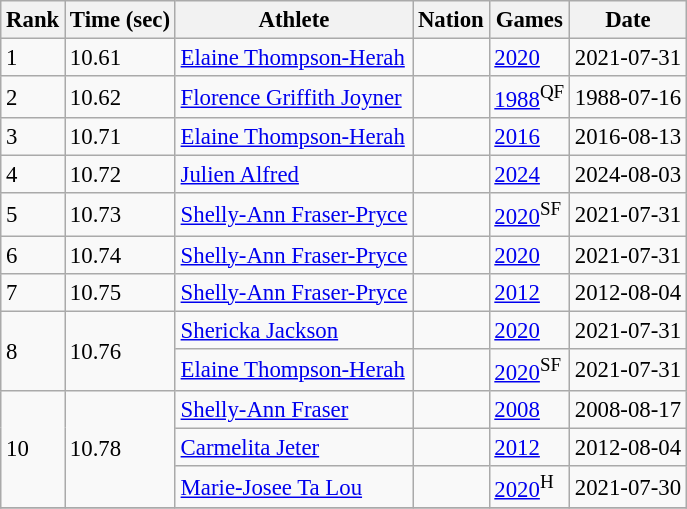<table class=wikitable style="font-size:95%">
<tr>
<th>Rank</th>
<th>Time (sec)</th>
<th>Athlete</th>
<th>Nation</th>
<th>Games</th>
<th>Date</th>
</tr>
<tr>
<td>1</td>
<td>10.61</td>
<td><a href='#'>Elaine Thompson-Herah</a></td>
<td></td>
<td><a href='#'>2020</a></td>
<td>2021-07-31</td>
</tr>
<tr>
<td>2</td>
<td>10.62</td>
<td><a href='#'>Florence Griffith Joyner</a></td>
<td></td>
<td><a href='#'>1988</a><sup>QF</sup></td>
<td>1988-07-16</td>
</tr>
<tr>
<td>3</td>
<td>10.71</td>
<td><a href='#'>Elaine Thompson-Herah</a></td>
<td></td>
<td><a href='#'>2016</a></td>
<td>2016-08-13</td>
</tr>
<tr>
<td>4</td>
<td>10.72</td>
<td><a href='#'>Julien Alfred</a></td>
<td></td>
<td><a href='#'>2024</a></td>
<td>2024-08-03</td>
</tr>
<tr>
<td>5</td>
<td>10.73</td>
<td><a href='#'>Shelly-Ann Fraser-Pryce</a></td>
<td></td>
<td><a href='#'>2020</a><sup>SF</sup></td>
<td>2021-07-31</td>
</tr>
<tr>
<td>6</td>
<td>10.74</td>
<td><a href='#'>Shelly-Ann Fraser-Pryce</a></td>
<td></td>
<td><a href='#'>2020</a></td>
<td>2021-07-31</td>
</tr>
<tr>
<td>7</td>
<td>10.75</td>
<td><a href='#'>Shelly-Ann Fraser-Pryce</a></td>
<td></td>
<td><a href='#'>2012</a></td>
<td>2012-08-04</td>
</tr>
<tr>
<td rowspan="2">8</td>
<td rowspan="2">10.76</td>
<td><a href='#'>Shericka Jackson</a></td>
<td></td>
<td><a href='#'>2020</a></td>
<td>2021-07-31</td>
</tr>
<tr>
<td><a href='#'>Elaine Thompson-Herah</a></td>
<td></td>
<td><a href='#'>2020</a><sup>SF</sup></td>
<td>2021-07-31</td>
</tr>
<tr>
<td rowspan="3">10</td>
<td rowspan="3">10.78</td>
<td><a href='#'>Shelly-Ann Fraser</a></td>
<td></td>
<td><a href='#'>2008</a></td>
<td>2008-08-17</td>
</tr>
<tr>
<td><a href='#'>Carmelita Jeter</a></td>
<td></td>
<td><a href='#'>2012</a></td>
<td>2012-08-04</td>
</tr>
<tr>
<td><a href='#'>Marie-Josee Ta Lou</a></td>
<td></td>
<td><a href='#'>2020</a><sup>H</sup></td>
<td>2021-07-30</td>
</tr>
<tr>
</tr>
</table>
